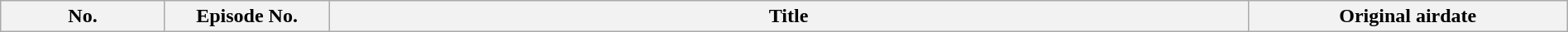<table class="wikitable plainrowheaders" style="width:100%; margin:auto;">
<tr>
<th style="width:125px;">No.</th>
<th style="width:125px;">Episode No.</th>
<th>Title</th>
<th style="width:250px;">Original airdate<br>


</th>
</tr>
</table>
